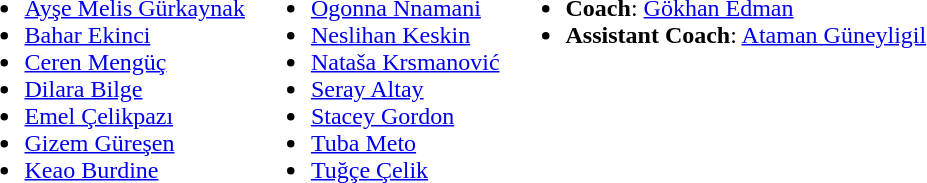<table>
<tr valign="top">
<td><br><ul><li> <a href='#'>Ayşe Melis Gürkaynak</a></li><li> <a href='#'>Bahar Ekinci</a></li><li> <a href='#'>Ceren Mengüç</a></li><li> <a href='#'>Dilara Bilge</a></li><li> <a href='#'>Emel Çelikpazı</a></li><li> <a href='#'>Gizem Güreşen</a></li><li> <a href='#'>Keao Burdine</a></li></ul></td>
<td><br><ul><li> <a href='#'>Ogonna Nnamani</a></li><li> <a href='#'>Neslihan Keskin</a></li><li> <a href='#'>Nataša Krsmanović</a></li><li> <a href='#'>Seray Altay</a></li><li> <a href='#'>Stacey Gordon</a></li><li> <a href='#'>Tuba Meto</a></li><li> <a href='#'>Tuğçe Çelik</a></li></ul></td>
<td><br><ul><li><strong>Coach</strong>:  <a href='#'>Gökhan Edman</a></li><li><strong>Assistant Coach</strong>:  <a href='#'>Ataman Güneyligil</a></li></ul></td>
</tr>
</table>
